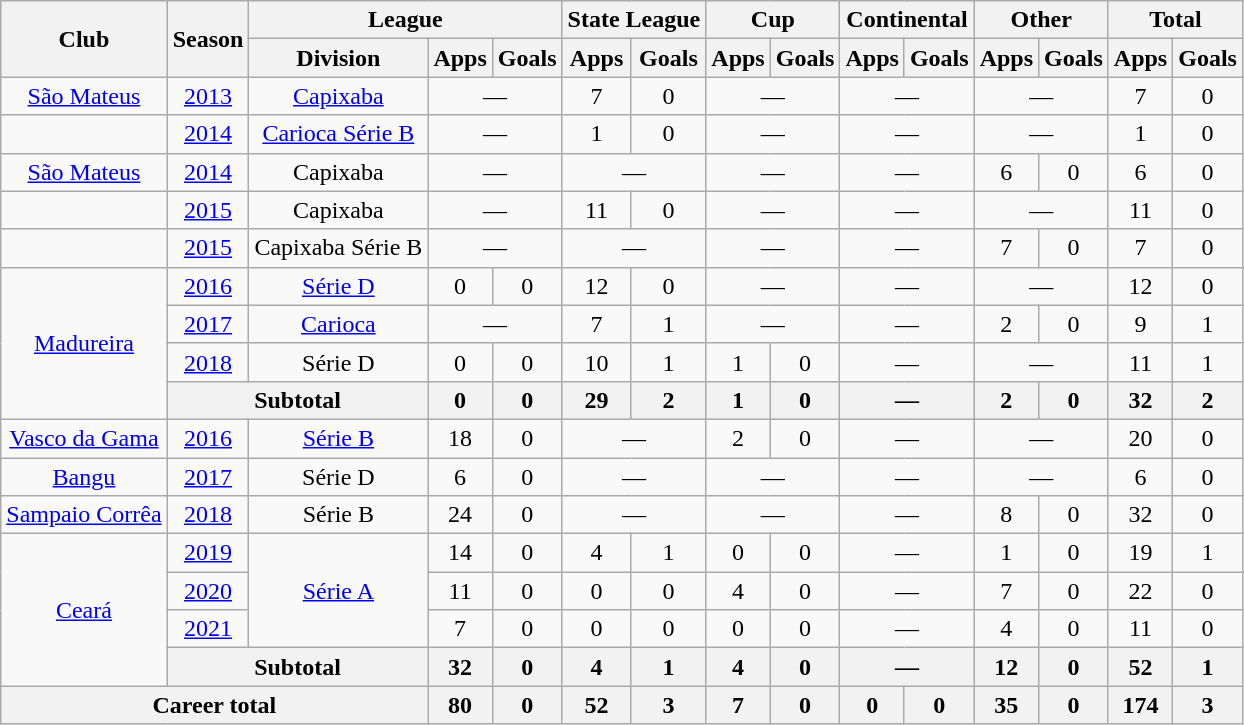<table class="wikitable" style="text-align: center;">
<tr>
<th rowspan="2">Club</th>
<th rowspan="2">Season</th>
<th colspan="3">League</th>
<th colspan="2">State League</th>
<th colspan="2">Cup</th>
<th colspan="2">Continental</th>
<th colspan="2">Other</th>
<th colspan="2">Total</th>
</tr>
<tr>
<th>Division</th>
<th>Apps</th>
<th>Goals</th>
<th>Apps</th>
<th>Goals</th>
<th>Apps</th>
<th>Goals</th>
<th>Apps</th>
<th>Goals</th>
<th>Apps</th>
<th>Goals</th>
<th>Apps</th>
<th>Goals</th>
</tr>
<tr>
<td valign="center"><a href='#'>São Mateus</a></td>
<td><a href='#'>2013</a></td>
<td><a href='#'>Capixaba</a></td>
<td colspan="2">—</td>
<td>7</td>
<td>0</td>
<td colspan="2">—</td>
<td colspan="2">—</td>
<td colspan="2">—</td>
<td>7</td>
<td>0</td>
</tr>
<tr>
<td valign="center"></td>
<td><a href='#'>2014</a></td>
<td><a href='#'>Carioca Série B</a></td>
<td colspan="2">—</td>
<td>1</td>
<td>0</td>
<td colspan="2">—</td>
<td colspan="2">—</td>
<td colspan="2">—</td>
<td>1</td>
<td>0</td>
</tr>
<tr>
<td valign="center"><a href='#'>São Mateus</a></td>
<td><a href='#'>2014</a></td>
<td>Capixaba</td>
<td colspan="2">—</td>
<td colspan="2">—</td>
<td colspan="2">—</td>
<td colspan="2">—</td>
<td>6</td>
<td>0</td>
<td>6</td>
<td>0</td>
</tr>
<tr>
<td valign="center"></td>
<td><a href='#'>2015</a></td>
<td>Capixaba</td>
<td colspan="2">—</td>
<td>11</td>
<td>0</td>
<td colspan="2">—</td>
<td colspan="2">—</td>
<td colspan="2">—</td>
<td>11</td>
<td>0</td>
</tr>
<tr>
<td valign="center"></td>
<td><a href='#'>2015</a></td>
<td>Capixaba Série B</td>
<td colspan="2">—</td>
<td colspan="2">—</td>
<td colspan="2">—</td>
<td colspan="2">—</td>
<td>7</td>
<td>0</td>
<td>7</td>
<td>0</td>
</tr>
<tr>
<td rowspan="4" valign="center"><a href='#'>Madureira</a></td>
<td><a href='#'>2016</a></td>
<td><a href='#'>Série D</a></td>
<td>0</td>
<td>0</td>
<td>12</td>
<td>0</td>
<td colspan="2">—</td>
<td colspan="2">—</td>
<td colspan="2">—</td>
<td>12</td>
<td>0</td>
</tr>
<tr>
<td><a href='#'>2017</a></td>
<td><a href='#'>Carioca</a></td>
<td colspan="2">—</td>
<td>7</td>
<td>1</td>
<td colspan="2">—</td>
<td colspan="2">—</td>
<td>2</td>
<td>0</td>
<td>9</td>
<td>1</td>
</tr>
<tr>
<td><a href='#'>2018</a></td>
<td>Série D</td>
<td>0</td>
<td>0</td>
<td>10</td>
<td>1</td>
<td>1</td>
<td>0</td>
<td colspan="2">—</td>
<td colspan="2">—</td>
<td>11</td>
<td>1</td>
</tr>
<tr>
<th colspan="2">Subtotal</th>
<th>0</th>
<th>0</th>
<th>29</th>
<th>2</th>
<th>1</th>
<th>0</th>
<th colspan="2">—</th>
<th>2</th>
<th>0</th>
<th>32</th>
<th>2</th>
</tr>
<tr>
<td valign="center"><a href='#'>Vasco da Gama</a></td>
<td><a href='#'>2016</a></td>
<td><a href='#'>Série B</a></td>
<td>18</td>
<td>0</td>
<td colspan="2">—</td>
<td>2</td>
<td>0</td>
<td colspan="2">—</td>
<td colspan="2">—</td>
<td>20</td>
<td>0</td>
</tr>
<tr>
<td valign="center"><a href='#'>Bangu</a></td>
<td><a href='#'>2017</a></td>
<td>Série D</td>
<td>6</td>
<td>0</td>
<td colspan="2">—</td>
<td colspan="2">—</td>
<td colspan="2">—</td>
<td colspan="2">—</td>
<td>6</td>
<td>0</td>
</tr>
<tr>
<td valign="center"><a href='#'>Sampaio Corrêa</a></td>
<td><a href='#'>2018</a></td>
<td>Série B</td>
<td>24</td>
<td>0</td>
<td colspan="2">—</td>
<td colspan="2">—</td>
<td colspan="2">—</td>
<td>8</td>
<td>0</td>
<td>32</td>
<td>0</td>
</tr>
<tr>
<td rowspan="4" valign="center"><a href='#'>Ceará</a></td>
<td><a href='#'>2019</a></td>
<td rowspan="3"><a href='#'>Série A</a></td>
<td>14</td>
<td>0</td>
<td>4</td>
<td>1</td>
<td>0</td>
<td>0</td>
<td colspan="2">—</td>
<td>1</td>
<td>0</td>
<td>19</td>
<td>1</td>
</tr>
<tr>
<td><a href='#'>2020</a></td>
<td>11</td>
<td>0</td>
<td>0</td>
<td>0</td>
<td>4</td>
<td>0</td>
<td colspan="2">—</td>
<td>7</td>
<td>0</td>
<td>22</td>
<td>0</td>
</tr>
<tr>
<td><a href='#'>2021</a></td>
<td>7</td>
<td>0</td>
<td>0</td>
<td>0</td>
<td>0</td>
<td>0</td>
<td colspan="2">—</td>
<td>4</td>
<td>0</td>
<td>11</td>
<td>0</td>
</tr>
<tr>
<th colspan="2">Subtotal</th>
<th>32</th>
<th>0</th>
<th>4</th>
<th>1</th>
<th>4</th>
<th>0</th>
<th colspan="2">—</th>
<th>12</th>
<th>0</th>
<th>52</th>
<th>1</th>
</tr>
<tr>
<th colspan="3"><strong>Career total</strong></th>
<th>80</th>
<th>0</th>
<th>52</th>
<th>3</th>
<th>7</th>
<th>0</th>
<th>0</th>
<th>0</th>
<th>35</th>
<th>0</th>
<th>174</th>
<th>3</th>
</tr>
</table>
